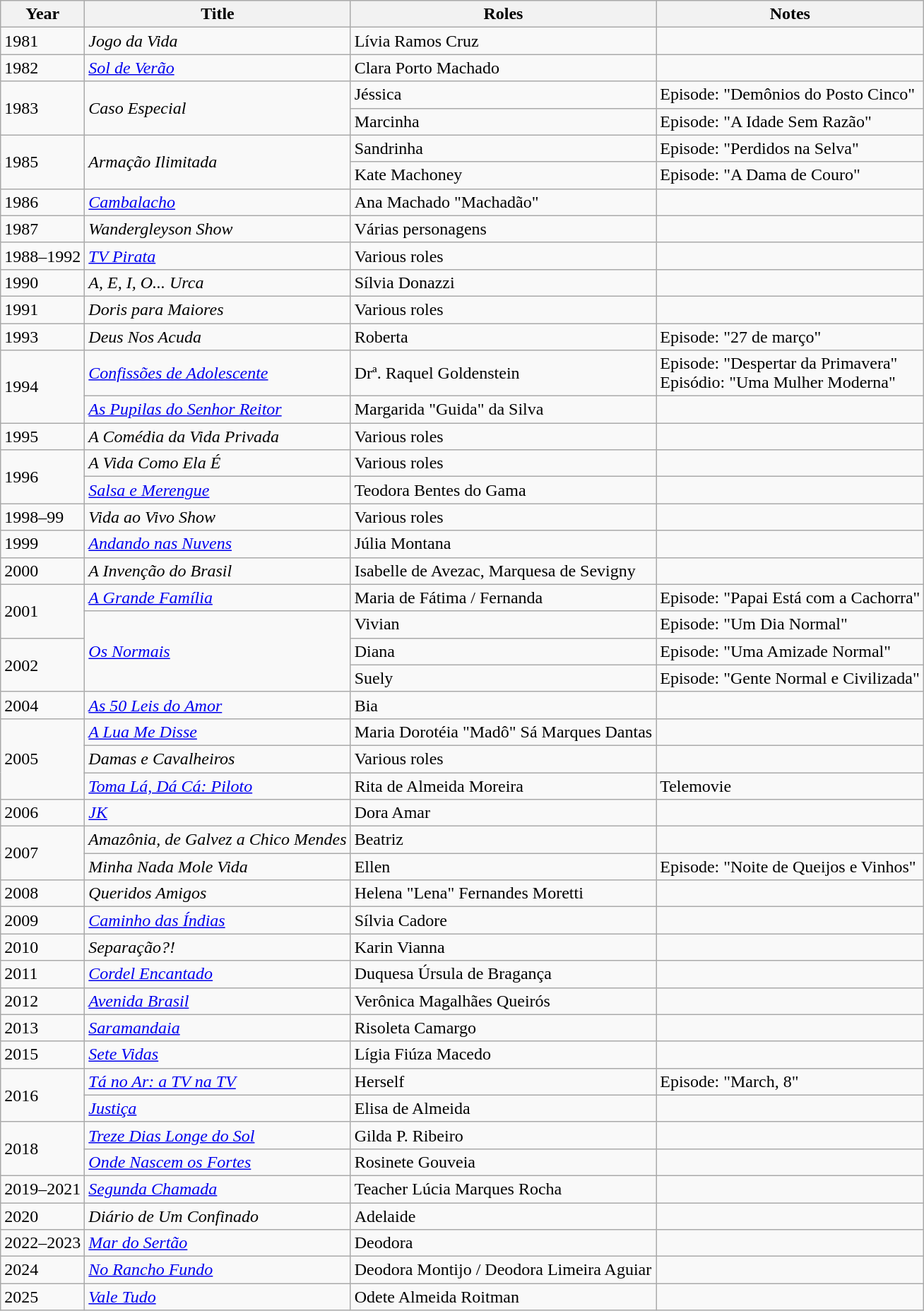<table class="wikitable">
<tr>
<th>Year</th>
<th>Title</th>
<th>Roles</th>
<th>Notes</th>
</tr>
<tr>
<td>1981</td>
<td><em>Jogo da Vida</em></td>
<td>Lívia Ramos Cruz</td>
<td></td>
</tr>
<tr>
<td>1982</td>
<td><em><a href='#'>Sol de Verão</a></em></td>
<td>Clara Porto Machado</td>
<td></td>
</tr>
<tr>
<td rowspan=2>1983</td>
<td rowspan=2><em>Caso Especial</em></td>
<td>Jéssica</td>
<td>Episode: "Demônios do Posto Cinco"</td>
</tr>
<tr>
<td>Marcinha</td>
<td>Episode: "A Idade Sem Razão"</td>
</tr>
<tr>
<td rowspan="2">1985</td>
<td rowspan="2"><em>Armação Ilimitada</em></td>
<td>Sandrinha</td>
<td>Episode: "Perdidos na Selva"</td>
</tr>
<tr>
<td>Kate Machoney</td>
<td>Episode: "A Dama de Couro"</td>
</tr>
<tr>
<td>1986</td>
<td><em><a href='#'>Cambalacho</a></em></td>
<td>Ana Machado "Machadão"</td>
<td></td>
</tr>
<tr>
<td>1987</td>
<td><em>Wandergleyson Show</em></td>
<td>Várias personagens</td>
<td></td>
</tr>
<tr>
<td>1988–1992</td>
<td><em><a href='#'>TV Pirata</a></em></td>
<td>Various roles</td>
<td></td>
</tr>
<tr>
<td>1990</td>
<td><em>A, E, I, O... Urca</em></td>
<td>Sílvia Donazzi</td>
<td></td>
</tr>
<tr>
<td>1991</td>
<td><em>Doris para Maiores</em></td>
<td>Various roles</td>
<td></td>
</tr>
<tr>
<td>1993</td>
<td><em>Deus Nos Acuda</em></td>
<td>Roberta</td>
<td>Episode: "27 de março"</td>
</tr>
<tr>
<td rowspan="2">1994</td>
<td><em><a href='#'>Confissões de Adolescente</a></em></td>
<td>Drª. Raquel Goldenstein</td>
<td>Episode: "Despertar da Primavera"<br>Episódio: "Uma Mulher Moderna"</td>
</tr>
<tr>
<td><em><a href='#'>As Pupilas do Senhor Reitor</a></em></td>
<td>Margarida "Guida" da Silva</td>
<td></td>
</tr>
<tr>
<td>1995</td>
<td><em>A Comédia da Vida Privada</em></td>
<td>Various roles</td>
<td></td>
</tr>
<tr>
<td rowspan="2">1996</td>
<td><em>A Vida Como Ela É</em></td>
<td>Various roles</td>
<td></td>
</tr>
<tr>
<td><em><a href='#'>Salsa e Merengue</a></em></td>
<td>Teodora Bentes do Gama</td>
<td></td>
</tr>
<tr>
<td>1998–99</td>
<td><em>Vida ao Vivo Show</em></td>
<td>Various roles</td>
<td></td>
</tr>
<tr>
<td>1999</td>
<td><em><a href='#'>Andando nas Nuvens</a></em></td>
<td>Júlia Montana</td>
<td></td>
</tr>
<tr>
<td>2000</td>
<td><em>A Invenção do Brasil</em></td>
<td>Isabelle de Avezac, Marquesa de Sevigny</td>
<td></td>
</tr>
<tr>
<td rowspan="2">2001</td>
<td><em><a href='#'>A Grande Família</a> </em></td>
<td>Maria de Fátima / Fernanda</td>
<td>Episode: "Papai Está com a Cachorra"</td>
</tr>
<tr>
<td rowspan=3><em><a href='#'>Os Normais</a></em></td>
<td>Vivian</td>
<td>Episode: "Um Dia Normal"</td>
</tr>
<tr>
<td rowspan=2>2002</td>
<td>Diana</td>
<td>Episode:  "Uma Amizade Normal"</td>
</tr>
<tr>
<td>Suely</td>
<td>Episode: "Gente Normal e Civilizada"</td>
</tr>
<tr>
<td>2004</td>
<td><em><a href='#'>As 50 Leis do Amor</a></em></td>
<td>Bia</td>
<td></td>
</tr>
<tr>
<td rowspan=3>2005</td>
<td><em><a href='#'>A Lua Me Disse</a></em></td>
<td>Maria Dorotéia "Madô" Sá Marques Dantas</td>
<td></td>
</tr>
<tr>
<td><em>Damas e Cavalheiros</em></td>
<td>Various roles</td>
<td></td>
</tr>
<tr>
<td><em><a href='#'>Toma Lá, Dá Cá: Piloto</a></em></td>
<td>Rita de Almeida Moreira</td>
<td>Telemovie</td>
</tr>
<tr>
<td>2006</td>
<td><em><a href='#'>JK</a></em></td>
<td>Dora Amar</td>
<td></td>
</tr>
<tr>
<td rowspan="2">2007</td>
<td><em>Amazônia, de Galvez a Chico Mendes</em></td>
<td>Beatriz</td>
<td></td>
</tr>
<tr>
<td><em>Minha Nada Mole Vida</em></td>
<td>Ellen</td>
<td>Episode: "Noite de Queijos e Vinhos"</td>
</tr>
<tr>
<td>2008</td>
<td><em>Queridos Amigos</em></td>
<td>Helena "Lena" Fernandes Moretti</td>
<td></td>
</tr>
<tr>
<td>2009</td>
<td><em><a href='#'>Caminho das Índias</a></em></td>
<td>Sílvia Cadore</td>
<td></td>
</tr>
<tr>
<td>2010</td>
<td><em>Separação?!</em></td>
<td>Karin Vianna</td>
<td></td>
</tr>
<tr>
<td>2011</td>
<td><em><a href='#'>Cordel Encantado</a></em></td>
<td>Duquesa Úrsula de Bragança</td>
<td></td>
</tr>
<tr>
<td>2012</td>
<td><em><a href='#'>Avenida Brasil</a></em></td>
<td>Verônica Magalhães Queirós</td>
<td></td>
</tr>
<tr>
<td>2013</td>
<td><em><a href='#'>Saramandaia</a></em></td>
<td>Risoleta Camargo</td>
<td></td>
</tr>
<tr>
<td>2015</td>
<td><em><a href='#'>Sete Vidas</a></em></td>
<td>Lígia Fiúza Macedo</td>
<td></td>
</tr>
<tr>
<td rowspan="2">2016</td>
<td><em><a href='#'>Tá no Ar: a TV na TV</a></em></td>
<td>Herself</td>
<td>Episode: "March, 8"</td>
</tr>
<tr>
<td><em><a href='#'>Justiça</a></em></td>
<td>Elisa de Almeida</td>
<td></td>
</tr>
<tr>
<td rowspan="2">2018</td>
<td><em><a href='#'>Treze Dias Longe do Sol</a></em></td>
<td>Gilda P. Ribeiro</td>
<td></td>
</tr>
<tr>
<td><em><a href='#'>Onde Nascem os Fortes</a></em></td>
<td>Rosinete Gouveia</td>
<td></td>
</tr>
<tr>
<td>2019–2021</td>
<td><em><a href='#'>Segunda Chamada</a></em></td>
<td>Teacher Lúcia Marques Rocha</td>
<td></td>
</tr>
<tr>
<td>2020</td>
<td><em>Diário de Um Confinado</em></td>
<td>Adelaide</td>
<td></td>
</tr>
<tr>
<td>2022–2023</td>
<td><em><a href='#'>Mar do Sertão</a></em></td>
<td>Deodora</td>
<td></td>
</tr>
<tr>
<td>2024</td>
<td><em><a href='#'>No Rancho Fundo</a></em></td>
<td>Deodora Montijo / Deodora Limeira Aguiar</td>
<td></td>
</tr>
<tr>
<td>2025</td>
<td><em><a href='#'>Vale Tudo</a></em></td>
<td>Odete Almeida Roitman</td>
<td></td>
</tr>
</table>
